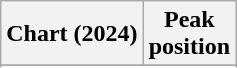<table class="wikitable sortable plainrowheaders" style="text-align:center">
<tr>
<th scope="col">Chart (2024)</th>
<th scope="col">Peak<br>position</th>
</tr>
<tr>
</tr>
<tr>
</tr>
</table>
